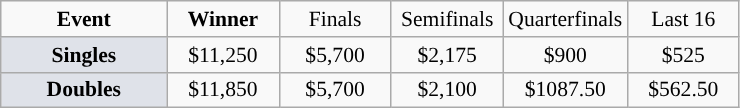<table class=wikitable style="font-size:90%;text-align:center">
<tr>
<td style="width:104px;"><strong>Event</strong></td>
<td style="width:68px;"><strong>Winner</strong></td>
<td style="width:68px;">Finals</td>
<td style="width:68px;">Semifinals</td>
<td style="width:68px;">Quarterfinals</td>
<td style="width:68px;">Last 16</td>
</tr>
<tr>
<td style="background:#dfe2e9;"><strong>Singles</strong></td>
<td>$11,250</td>
<td>$5,700</td>
<td>$2,175</td>
<td>$900</td>
<td>$525</td>
</tr>
<tr>
<td style="background:#dfe2e9;"><strong>Doubles</strong></td>
<td>$11,850</td>
<td>$5,700</td>
<td>$2,100</td>
<td>$1087.50</td>
<td>$562.50</td>
</tr>
</table>
